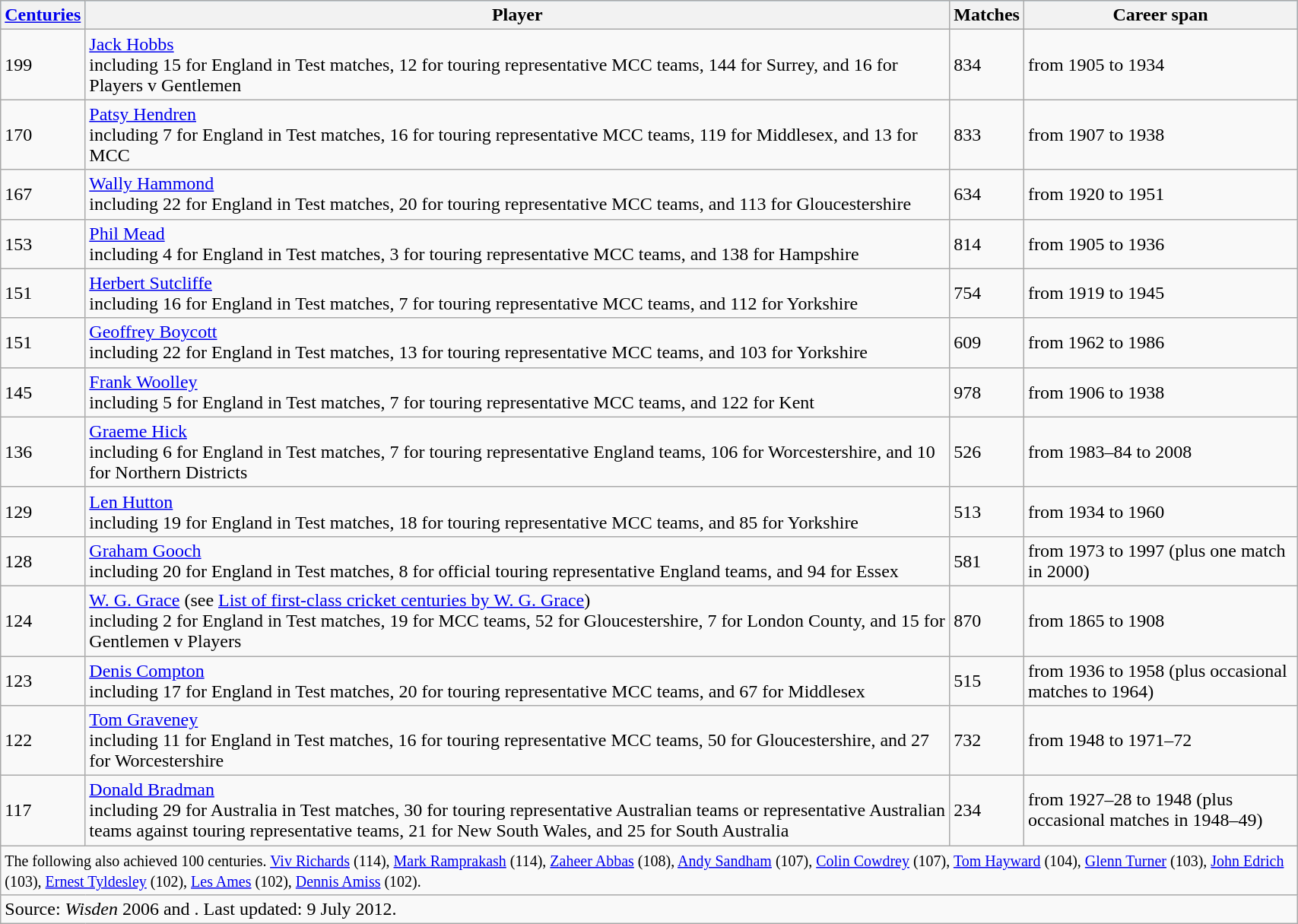<table class="wikitable" style="width:90%;">
<tr style="background:#87cefa;">
<th><a href='#'>Centuries</a></th>
<th>Player</th>
<th>Matches</th>
<th>Career span</th>
</tr>
<tr>
<td>199</td>
<td><a href='#'>Jack Hobbs</a><br>including 15 for England in Test matches, 12 for touring representative MCC teams, 144 for Surrey, and 16 for Players v Gentlemen</td>
<td>834</td>
<td>from 1905 to 1934</td>
</tr>
<tr>
<td>170</td>
<td><a href='#'>Patsy Hendren</a><br>including 7 for England in Test matches, 16 for touring representative MCC teams, 119 for Middlesex, and 13 for MCC</td>
<td>833</td>
<td>from 1907 to 1938</td>
</tr>
<tr>
<td>167</td>
<td><a href='#'>Wally Hammond</a><br>including 22 for England in Test matches, 20 for touring representative MCC teams, and 113 for Gloucestershire</td>
<td>634</td>
<td>from 1920 to 1951</td>
</tr>
<tr>
<td>153</td>
<td><a href='#'>Phil Mead</a><br>including 4 for England in Test matches, 3 for touring representative MCC teams, and 138 for Hampshire</td>
<td>814</td>
<td>from 1905 to 1936</td>
</tr>
<tr>
<td>151</td>
<td><a href='#'>Herbert Sutcliffe</a><br>including 16 for England in Test matches, 7 for touring representative MCC teams, and 112 for Yorkshire</td>
<td>754</td>
<td>from 1919 to 1945</td>
</tr>
<tr>
<td>151</td>
<td><a href='#'>Geoffrey Boycott</a><br>including 22 for England in Test matches, 13 for touring representative MCC teams, and 103 for Yorkshire</td>
<td>609</td>
<td>from 1962 to 1986</td>
</tr>
<tr>
<td>145</td>
<td><a href='#'>Frank Woolley</a><br>including 5 for England in Test matches, 7 for touring representative MCC teams, and 122 for Kent</td>
<td>978</td>
<td>from 1906 to 1938</td>
</tr>
<tr>
<td>136</td>
<td><a href='#'>Graeme Hick</a><br>including 6 for England in Test matches, 7 for touring representative England teams, 106 for Worcestershire, and 10 for Northern Districts</td>
<td>526</td>
<td>from 1983–84 to 2008</td>
</tr>
<tr>
<td>129</td>
<td><a href='#'>Len Hutton</a><br>including 19 for England in Test matches, 18 for touring representative MCC teams, and 85 for Yorkshire</td>
<td>513</td>
<td>from 1934 to 1960</td>
</tr>
<tr>
<td>128</td>
<td><a href='#'>Graham Gooch</a><br>including 20 for England in Test matches, 8 for official touring representative England teams, and 94 for Essex</td>
<td>581</td>
<td>from 1973 to 1997 (plus one match in 2000)</td>
</tr>
<tr>
<td>124</td>
<td><a href='#'>W. G. Grace</a> (see <a href='#'>List of first-class cricket centuries by W. G. Grace</a>)<br>including 2 for England in Test matches, 19 for MCC teams, 52 for Gloucestershire, 7 for London County, and 15 for Gentlemen v Players</td>
<td>870</td>
<td>from 1865 to 1908</td>
</tr>
<tr>
<td>123</td>
<td><a href='#'>Denis Compton</a><br>including 17 for England in Test matches, 20 for touring representative MCC teams, and 67 for Middlesex</td>
<td>515</td>
<td>from 1936 to 1958 (plus occasional matches to 1964)</td>
</tr>
<tr>
<td>122</td>
<td><a href='#'>Tom Graveney</a><br>including 11 for England in Test matches, 16 for touring representative MCC teams, 50 for Gloucestershire, and 27 for Worcestershire</td>
<td>732</td>
<td>from 1948 to 1971–72</td>
</tr>
<tr>
<td>117</td>
<td><a href='#'>Donald Bradman</a><br>including 29 for Australia in Test matches, 30 for touring representative Australian teams or representative Australian teams against touring representative teams, 21 for New South Wales, and 25 for South Australia</td>
<td>234</td>
<td>from 1927–28 to 1948 (plus occasional matches in 1948–49)</td>
</tr>
<tr>
<td colspan=4><small>The following also achieved 100 centuries. <a href='#'>Viv Richards</a> (114), <a href='#'>Mark Ramprakash</a> (114), <a href='#'>Zaheer Abbas</a> (108), <a href='#'>Andy Sandham</a> (107), <a href='#'>Colin Cowdrey</a> (107), <a href='#'>Tom Hayward</a> (104), <a href='#'>Glenn Turner</a> (103), <a href='#'>John Edrich</a> (103), <a href='#'>Ernest Tyldesley</a> (102), <a href='#'>Les Ames</a> (102), <a href='#'>Dennis Amiss</a> (102).</small></td>
</tr>
<tr>
<td colspan=4>Source: <em>Wisden</em> 2006 and . Last updated: 9 July 2012.</td>
</tr>
</table>
